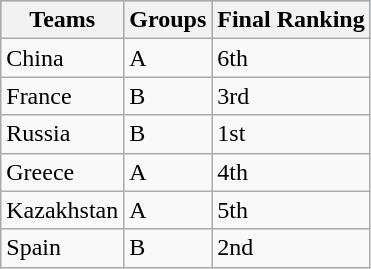<table class="wikitable sortable">
<tr style="background:#b0c4de; text-align:center;">
<th>Teams</th>
<th>Groups</th>
<th>Final Ranking</th>
</tr>
<tr>
<td>China</td>
<td>A</td>
<td>6th</td>
</tr>
<tr>
<td>France</td>
<td>B</td>
<td>3rd</td>
</tr>
<tr>
<td>Russia</td>
<td>B</td>
<td>1st</td>
</tr>
<tr>
<td>Greece</td>
<td>A</td>
<td>4th</td>
</tr>
<tr>
<td>Kazakhstan</td>
<td>A</td>
<td>5th</td>
</tr>
<tr>
<td>Spain</td>
<td>B</td>
<td>2nd</td>
</tr>
</table>
